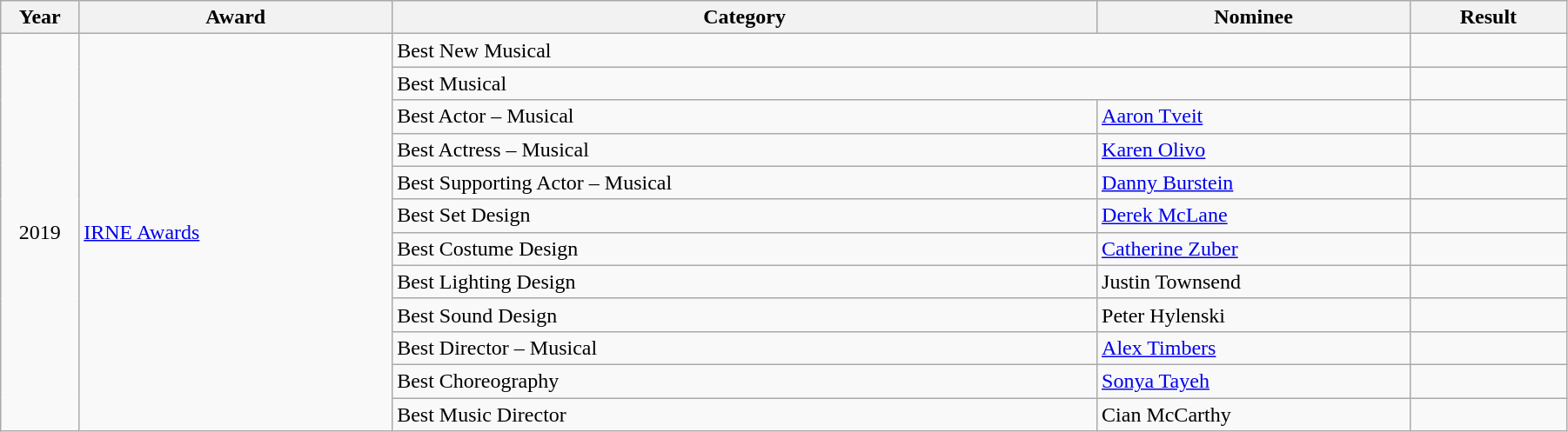<table class="wikitable" width="95%">
<tr>
<th width="5%">Year</th>
<th width="20%">Award</th>
<th width="45%">Category</th>
<th width="20%">Nominee</th>
<th width="10%">Result</th>
</tr>
<tr>
<td rowspan="12" style="text-align:center;">2019</td>
<td rowspan="12"><a href='#'>IRNE Awards</a></td>
<td colspan="2">Best New Musical</td>
<td></td>
</tr>
<tr>
<td colspan="2">Best Musical</td>
<td></td>
</tr>
<tr>
<td>Best Actor – Musical</td>
<td><a href='#'>Aaron Tveit</a></td>
<td></td>
</tr>
<tr>
<td>Best Actress – Musical</td>
<td><a href='#'>Karen Olivo</a></td>
<td></td>
</tr>
<tr>
<td>Best Supporting Actor – Musical</td>
<td><a href='#'>Danny Burstein</a></td>
<td></td>
</tr>
<tr>
<td>Best Set Design</td>
<td><a href='#'>Derek McLane</a></td>
<td></td>
</tr>
<tr>
<td>Best Costume Design</td>
<td><a href='#'>Catherine Zuber</a></td>
<td></td>
</tr>
<tr>
<td>Best Lighting Design</td>
<td>Justin Townsend</td>
<td></td>
</tr>
<tr>
<td>Best Sound Design</td>
<td>Peter Hylenski</td>
<td></td>
</tr>
<tr>
<td>Best Director – Musical</td>
<td><a href='#'>Alex Timbers</a></td>
<td></td>
</tr>
<tr>
<td>Best Choreography</td>
<td><a href='#'>Sonya Tayeh</a></td>
<td></td>
</tr>
<tr>
<td>Best Music Director</td>
<td>Cian McCarthy</td>
<td></td>
</tr>
</table>
